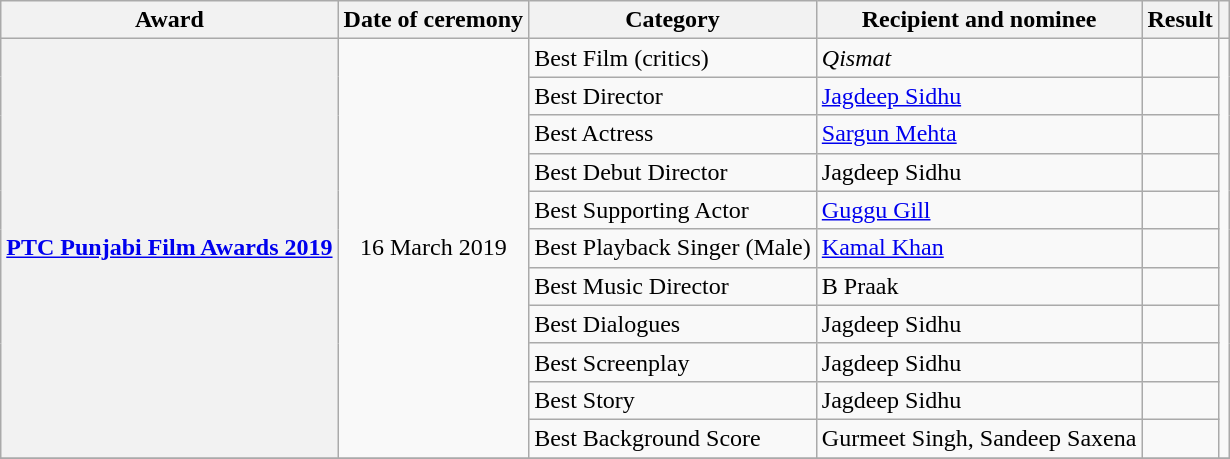<table class="wikitable plainrowheaders sortable">
<tr>
<th scope="col">Award</th>
<th scope="col">Date of ceremony</th>
<th scope="col">Category</th>
<th scope="col">Recipient and nominee</th>
<th scope="col">Result</th>
<th scope="col" class="unsortable"></th>
</tr>
<tr>
<th scope="row" rowspan="11"><a href='#'>PTC Punjabi Film Awards 2019</a></th>
<td rowspan="11" style="text-align:center;">16 March 2019</td>
<td>Best Film (critics)</td>
<td><em>Qismat</em></td>
<td></td>
<td rowspan="11"></td>
</tr>
<tr>
<td>Best Director</td>
<td><a href='#'>Jagdeep Sidhu</a></td>
<td></td>
</tr>
<tr>
<td>Best Actress</td>
<td><a href='#'>Sargun Mehta</a></td>
<td></td>
</tr>
<tr>
<td>Best Debut Director</td>
<td>Jagdeep Sidhu</td>
<td></td>
</tr>
<tr>
<td>Best Supporting Actor</td>
<td><a href='#'>Guggu Gill</a></td>
<td></td>
</tr>
<tr>
<td>Best Playback Singer (Male)</td>
<td><a href='#'>Kamal Khan</a></td>
<td></td>
</tr>
<tr>
<td>Best Music Director</td>
<td>B Praak</td>
<td></td>
</tr>
<tr>
<td>Best Dialogues</td>
<td>Jagdeep Sidhu</td>
<td></td>
</tr>
<tr>
<td>Best Screenplay</td>
<td>Jagdeep Sidhu</td>
<td></td>
</tr>
<tr>
<td>Best Story</td>
<td>Jagdeep Sidhu</td>
<td></td>
</tr>
<tr>
<td>Best Background Score</td>
<td>Gurmeet Singh, Sandeep Saxena</td>
<td></td>
</tr>
<tr>
</tr>
</table>
